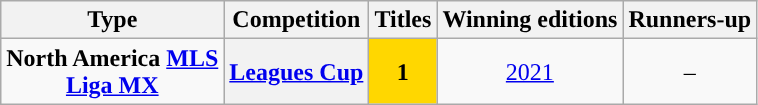<table class="wikitable" style="text-align: center;">
<tr>
<th>Type</th>
<th>Competition</th>
<th>Titles</th>
<th>Winning editions</th>
<th>Runners-up</th>
</tr>
<tr>
<td rowspan="1">   <strong>North America <a href='#'>MLS</a><br><a href='#'>Liga MX</a></strong></td>
<th scope=col><a href='#'>Leagues Cup</a></th>
<td bgcolor="gold"><strong>1</strong></td>
<td><a href='#'>2021</a></td>
<td>–</td>
</tr>
</table>
